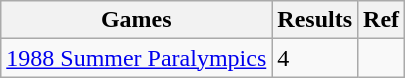<table class="wikitable">
<tr>
<th>Games</th>
<th>Results</th>
<th>Ref</th>
</tr>
<tr>
<td><a href='#'>1988 Summer Paralympics</a></td>
<td>4</td>
<td></td>
</tr>
</table>
